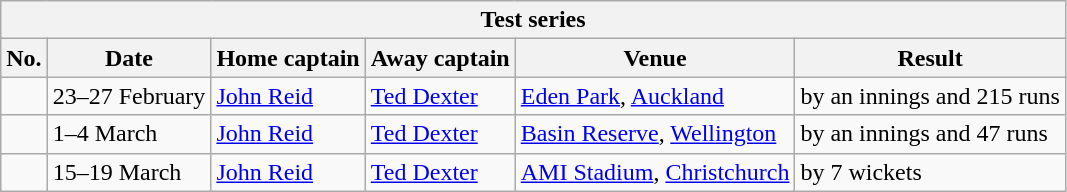<table class="wikitable">
<tr>
<th colspan="9">Test series</th>
</tr>
<tr>
<th>No.</th>
<th>Date</th>
<th>Home captain</th>
<th>Away captain</th>
<th>Venue</th>
<th>Result</th>
</tr>
<tr>
<td></td>
<td>23–27 February</td>
<td><a href='#'>John Reid</a></td>
<td><a href='#'>Ted Dexter</a></td>
<td><a href='#'>Eden Park</a>, <a href='#'>Auckland</a></td>
<td> by an innings and 215 runs</td>
</tr>
<tr>
<td></td>
<td>1–4 March</td>
<td><a href='#'>John Reid</a></td>
<td><a href='#'>Ted Dexter</a></td>
<td><a href='#'>Basin Reserve</a>, <a href='#'>Wellington</a></td>
<td> by an innings and 47 runs</td>
</tr>
<tr>
<td></td>
<td>15–19 March</td>
<td><a href='#'>John Reid</a></td>
<td><a href='#'>Ted Dexter</a></td>
<td><a href='#'>AMI Stadium</a>, <a href='#'>Christchurch</a></td>
<td> by 7 wickets</td>
</tr>
</table>
